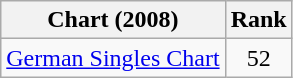<table class="wikitable sortable">
<tr>
<th>Chart (2008)</th>
<th>Rank</th>
</tr>
<tr>
<td><a href='#'>German Singles Chart</a></td>
<td style="text-align:center;">52</td>
</tr>
</table>
